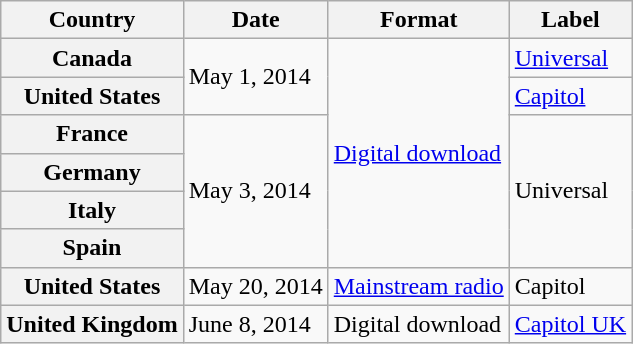<table class="wikitable plainrowheaders">
<tr>
<th scope="col">Country</th>
<th scope="col">Date</th>
<th scope="col">Format</th>
<th scope="col">Label</th>
</tr>
<tr>
<th scope="row">Canada</th>
<td rowspan="2">May 1, 2014</td>
<td rowspan="6"><a href='#'>Digital download</a></td>
<td><a href='#'>Universal</a></td>
</tr>
<tr>
<th scope="row">United States</th>
<td><a href='#'>Capitol</a></td>
</tr>
<tr>
<th scope="row">France</th>
<td rowspan="4">May 3, 2014</td>
<td rowspan="4">Universal</td>
</tr>
<tr>
<th scope="row">Germany</th>
</tr>
<tr>
<th scope="row">Italy</th>
</tr>
<tr>
<th scope="row">Spain</th>
</tr>
<tr>
<th scope="row">United States</th>
<td>May 20, 2014</td>
<td><a href='#'>Mainstream radio</a></td>
<td>Capitol</td>
</tr>
<tr>
<th scope="row">United Kingdom</th>
<td>June 8, 2014</td>
<td>Digital download</td>
<td><a href='#'>Capitol UK</a></td>
</tr>
</table>
